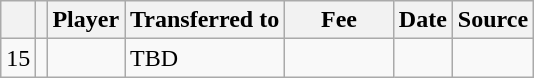<table class="wikitable plainrowheaders sortable">
<tr>
<th></th>
<th></th>
<th scope=col>Player</th>
<th>Transferred to</th>
<th !scope=col; style="width: 65px;">Fee</th>
<th scope=col>Date</th>
<th scope=col>Source</th>
</tr>
<tr>
<td align=center>15</td>
<td align=center></td>
<td></td>
<td>TBD</td>
<td></td>
<td></td>
<td></td>
</tr>
</table>
